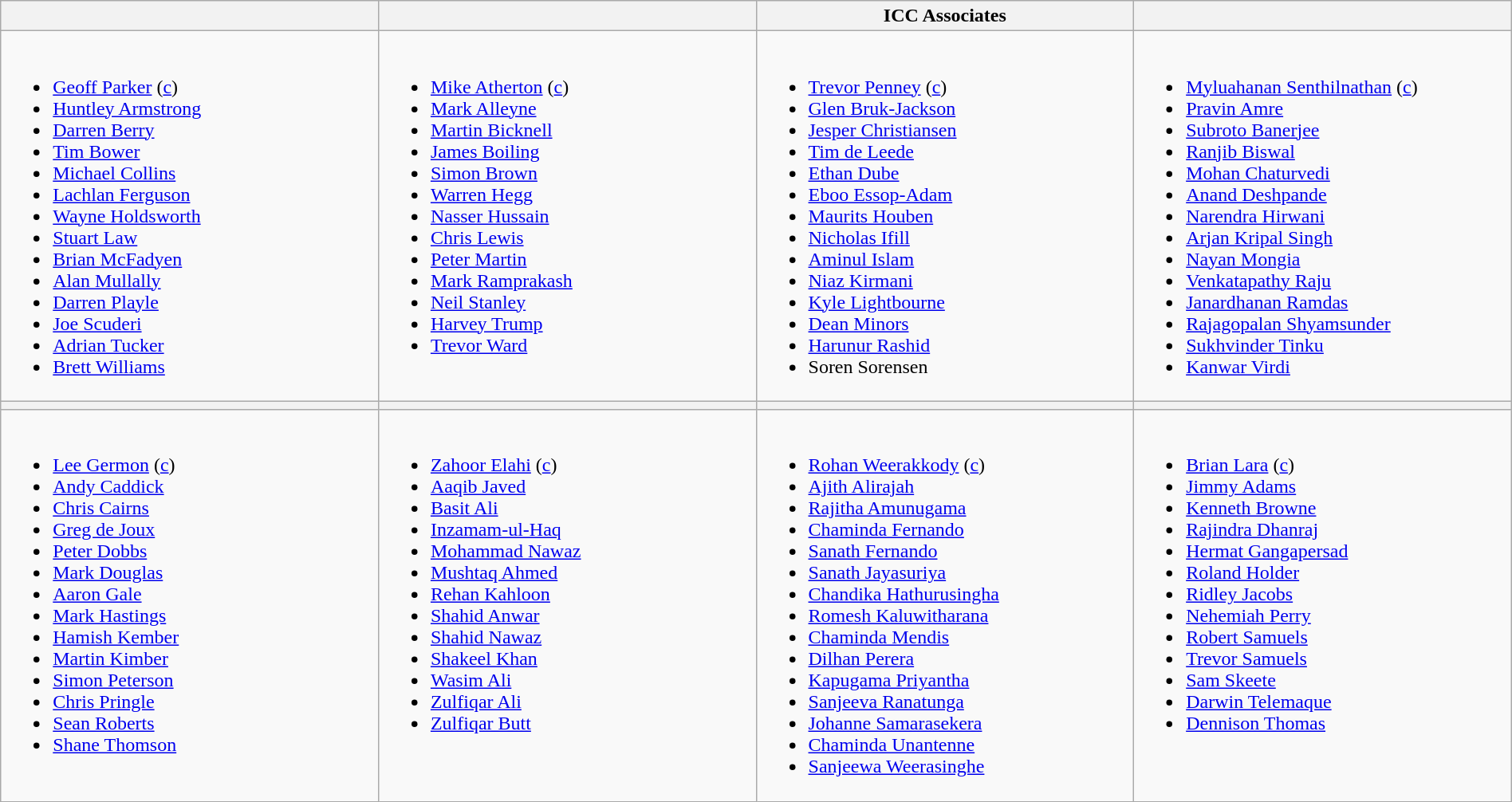<table class="wikitable" width="100%">
<tr>
<th width=25%></th>
<th width=25%></th>
<th width=25%>ICC Associates</th>
<th width=25%></th>
</tr>
<tr>
<td valign=top><br><ul><li><a href='#'>Geoff Parker</a> (<a href='#'>c</a>)</li><li><a href='#'>Huntley Armstrong</a></li><li><a href='#'>Darren Berry</a></li><li><a href='#'>Tim Bower</a></li><li><a href='#'>Michael Collins</a></li><li><a href='#'>Lachlan Ferguson</a></li><li><a href='#'>Wayne Holdsworth</a></li><li><a href='#'>Stuart Law</a></li><li><a href='#'>Brian McFadyen</a></li><li><a href='#'>Alan Mullally</a></li><li><a href='#'>Darren Playle</a></li><li><a href='#'>Joe Scuderi</a></li><li><a href='#'>Adrian Tucker</a></li><li><a href='#'>Brett Williams</a></li></ul></td>
<td valign=top><br><ul><li><a href='#'>Mike Atherton</a> (<a href='#'>c</a>)</li><li><a href='#'>Mark Alleyne</a></li><li><a href='#'>Martin Bicknell</a></li><li><a href='#'>James Boiling</a></li><li><a href='#'>Simon Brown</a></li><li><a href='#'>Warren Hegg</a></li><li><a href='#'>Nasser Hussain</a></li><li><a href='#'>Chris Lewis</a></li><li><a href='#'>Peter Martin</a></li><li><a href='#'>Mark Ramprakash</a></li><li><a href='#'>Neil Stanley</a></li><li><a href='#'>Harvey Trump</a></li><li><a href='#'>Trevor Ward</a></li></ul></td>
<td valign=top><br><ul><li> <a href='#'>Trevor Penney</a> (<a href='#'>c</a>)</li><li> <a href='#'>Glen Bruk-Jackson</a></li><li> <a href='#'>Jesper Christiansen</a></li><li> <a href='#'>Tim de Leede</a></li><li> <a href='#'>Ethan Dube</a></li><li> <a href='#'>Eboo Essop-Adam</a></li><li> <a href='#'>Maurits Houben</a></li><li> <a href='#'>Nicholas Ifill</a></li><li> <a href='#'>Aminul Islam</a></li><li> <a href='#'>Niaz Kirmani</a></li><li> <a href='#'>Kyle Lightbourne</a></li><li> <a href='#'>Dean Minors</a></li><li> <a href='#'>Harunur Rashid</a></li><li> Soren Sorensen</li></ul></td>
<td valign=top><br><ul><li><a href='#'>Myluahanan Senthilnathan</a> (<a href='#'>c</a>)</li><li><a href='#'>Pravin Amre</a></li><li><a href='#'>Subroto Banerjee</a></li><li><a href='#'>Ranjib Biswal</a></li><li><a href='#'>Mohan Chaturvedi</a></li><li><a href='#'>Anand Deshpande</a></li><li><a href='#'>Narendra Hirwani</a></li><li><a href='#'>Arjan Kripal Singh</a></li><li><a href='#'>Nayan Mongia</a></li><li><a href='#'>Venkatapathy Raju</a></li><li><a href='#'>Janardhanan Ramdas</a></li><li><a href='#'>Rajagopalan Shyamsunder</a></li><li><a href='#'>Sukhvinder Tinku</a></li><li><a href='#'>Kanwar Virdi</a></li></ul></td>
</tr>
<tr>
<th width=25%></th>
<th width=25%></th>
<th width=25%></th>
<th width=25%></th>
</tr>
<tr>
<td valign=top><br><ul><li><a href='#'>Lee Germon</a> (<a href='#'>c</a>)</li><li><a href='#'>Andy Caddick</a></li><li><a href='#'>Chris Cairns</a></li><li><a href='#'>Greg de Joux</a></li><li><a href='#'>Peter Dobbs</a></li><li><a href='#'>Mark Douglas</a></li><li><a href='#'>Aaron Gale</a></li><li><a href='#'>Mark Hastings</a></li><li><a href='#'>Hamish Kember</a></li><li><a href='#'>Martin Kimber</a></li><li><a href='#'>Simon Peterson</a></li><li><a href='#'>Chris Pringle</a></li><li><a href='#'>Sean Roberts</a></li><li><a href='#'>Shane Thomson</a></li></ul></td>
<td valign=top><br><ul><li><a href='#'>Zahoor Elahi</a> (<a href='#'>c</a>)</li><li><a href='#'>Aaqib Javed</a></li><li><a href='#'>Basit Ali</a></li><li><a href='#'>Inzamam-ul-Haq</a></li><li><a href='#'>Mohammad Nawaz</a></li><li><a href='#'>Mushtaq Ahmed</a></li><li><a href='#'>Rehan Kahloon</a></li><li><a href='#'>Shahid Anwar</a></li><li><a href='#'>Shahid Nawaz</a></li><li><a href='#'>Shakeel Khan</a></li><li><a href='#'>Wasim Ali</a></li><li><a href='#'>Zulfiqar Ali</a></li><li><a href='#'>Zulfiqar Butt</a></li></ul></td>
<td valign=top><br><ul><li><a href='#'>Rohan Weerakkody</a> (<a href='#'>c</a>)</li><li><a href='#'>Ajith Alirajah</a></li><li><a href='#'>Rajitha Amunugama</a></li><li><a href='#'>Chaminda Fernando</a></li><li><a href='#'>Sanath Fernando</a></li><li><a href='#'>Sanath Jayasuriya</a></li><li><a href='#'>Chandika Hathurusingha</a></li><li><a href='#'>Romesh Kaluwitharana</a></li><li><a href='#'>Chaminda Mendis</a></li><li><a href='#'>Dilhan Perera</a></li><li><a href='#'>Kapugama Priyantha</a></li><li><a href='#'>Sanjeeva Ranatunga</a></li><li><a href='#'>Johanne Samarasekera</a></li><li><a href='#'>Chaminda Unantenne</a></li><li><a href='#'>Sanjeewa Weerasinghe</a></li></ul></td>
<td valign=top><br><ul><li><a href='#'>Brian Lara</a> (<a href='#'>c</a>)</li><li><a href='#'>Jimmy Adams</a></li><li><a href='#'>Kenneth Browne</a></li><li><a href='#'>Rajindra Dhanraj</a></li><li><a href='#'>Hermat Gangapersad</a></li><li><a href='#'>Roland Holder</a></li><li><a href='#'>Ridley Jacobs</a></li><li><a href='#'>Nehemiah Perry</a></li><li><a href='#'>Robert Samuels</a></li><li><a href='#'>Trevor Samuels</a></li><li><a href='#'>Sam Skeete</a></li><li><a href='#'>Darwin Telemaque</a></li><li><a href='#'>Dennison Thomas</a></li></ul></td>
</tr>
</table>
